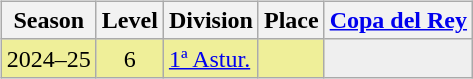<table>
<tr>
<td valign="top" width=0%><br><table class="wikitable">
<tr style="background:#f0f6fa;">
<th>Season</th>
<th>Level</th>
<th>Division</th>
<th>Place</th>
<th><a href='#'>Copa del Rey</a></th>
</tr>
<tr>
<td style="background:#EFEF99;">2024–25</td>
<td style="background:#EFEF99;" align="center">6</td>
<td style="background:#EFEF99;"><a href='#'>1ª Astur.</a></td>
<td style="background:#EFEF99;"></td>
<th style="background:#efefef;"></th>
</tr>
</table>
</td>
</tr>
</table>
